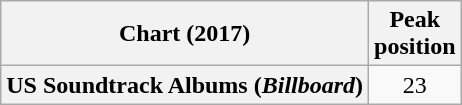<table class="wikitable sortable plainrowheaders" style="text-align:center">
<tr>
<th scope="col">Chart (2017)</th>
<th scope="col">Peak<br>position</th>
</tr>
<tr>
<th scope="row">US Soundtrack Albums (<em>Billboard</em>)</th>
<td>23</td>
</tr>
</table>
